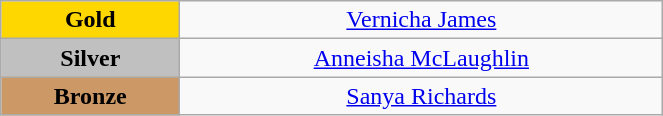<table class="wikitable" style="text-align:center; " width="35%">
<tr>
<td bgcolor="gold"><strong>Gold</strong></td>
<td><a href='#'>Vernicha James</a><br>  <small><em></em></small></td>
</tr>
<tr>
<td bgcolor="silver"><strong>Silver</strong></td>
<td><a href='#'>Anneisha McLaughlin</a><br>  <small><em></em></small></td>
</tr>
<tr>
<td bgcolor="CC9966"><strong>Bronze</strong></td>
<td><a href='#'>Sanya Richards</a><br>  <small><em></em></small></td>
</tr>
</table>
